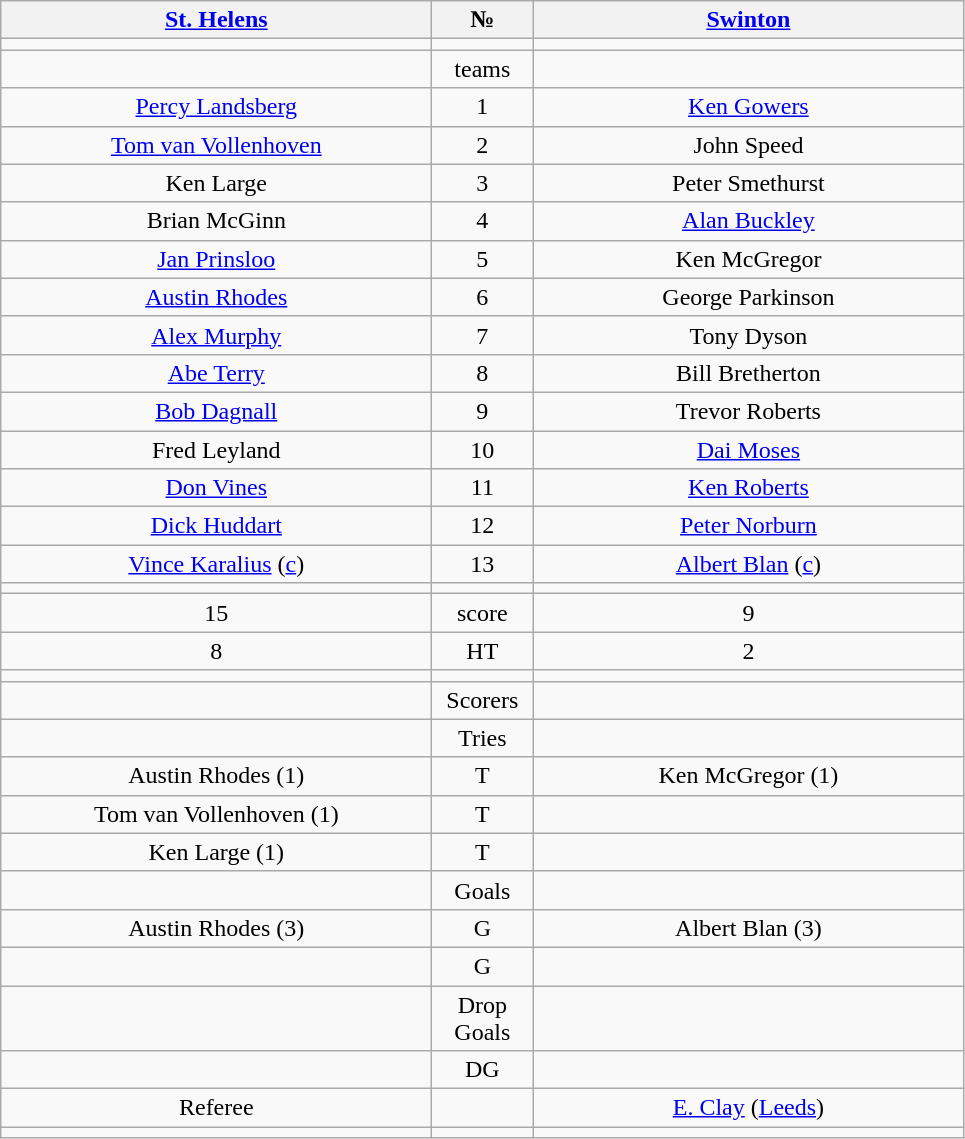<table class="wikitable" style="text-align:center;">
<tr>
<th width=280 abbr="St Helens"><a href='#'>St. Helens</a></th>
<th width=60 abbr="Number">№</th>
<th width=280 abbr="Swinton"><a href='#'>Swinton</a></th>
</tr>
<tr>
<td></td>
<td></td>
<td></td>
</tr>
<tr>
<td></td>
<td>teams</td>
<td></td>
</tr>
<tr>
<td><a href='#'>Percy Landsberg</a> </td>
<td>1</td>
<td><a href='#'>Ken Gowers</a></td>
</tr>
<tr>
<td><a href='#'>Tom van Vollenhoven</a></td>
<td>2</td>
<td>John Speed</td>
</tr>
<tr>
<td>Ken Large </td>
<td>3</td>
<td>Peter Smethurst</td>
</tr>
<tr>
<td>Brian McGinn </td>
<td>4</td>
<td><a href='#'>Alan Buckley</a></td>
</tr>
<tr>
<td><a href='#'>Jan Prinsloo</a></td>
<td>5</td>
<td>Ken McGregor</td>
</tr>
<tr>
<td><a href='#'>Austin Rhodes</a></td>
<td>6</td>
<td>George Parkinson</td>
</tr>
<tr>
<td><a href='#'>Alex Murphy</a></td>
<td>7</td>
<td>Tony Dyson</td>
</tr>
<tr>
<td><a href='#'>Abe Terry</a></td>
<td>8</td>
<td>Bill Bretherton</td>
</tr>
<tr>
<td><a href='#'>Bob Dagnall</a></td>
<td>9</td>
<td>Trevor Roberts</td>
</tr>
<tr>
<td>Fred Leyland </td>
<td>10</td>
<td><a href='#'>Dai Moses</a></td>
</tr>
<tr>
<td><a href='#'>Don Vines</a></td>
<td>11</td>
<td><a href='#'>Ken Roberts</a></td>
</tr>
<tr>
<td><a href='#'>Dick Huddart</a></td>
<td>12</td>
<td><a href='#'>Peter Norburn</a></td>
</tr>
<tr>
<td><a href='#'>Vince Karalius</a> (<a href='#'>c</a>)</td>
<td>13</td>
<td><a href='#'>Albert Blan</a> (<a href='#'>c</a>)</td>
</tr>
<tr>
<td></td>
<td></td>
<td></td>
</tr>
<tr>
<td>15</td>
<td>score</td>
<td>9</td>
</tr>
<tr>
<td>8</td>
<td>HT</td>
<td>2</td>
</tr>
<tr>
<td></td>
<td></td>
<td></td>
</tr>
<tr>
<td></td>
<td>Scorers</td>
<td></td>
</tr>
<tr>
<td></td>
<td>Tries</td>
<td></td>
</tr>
<tr>
<td>Austin Rhodes (1)</td>
<td>T</td>
<td>Ken McGregor (1)</td>
</tr>
<tr>
<td>Tom van Vollenhoven (1)</td>
<td>T</td>
<td></td>
</tr>
<tr>
<td>Ken Large (1)</td>
<td>T</td>
<td></td>
</tr>
<tr>
<td></td>
<td>Goals</td>
<td></td>
</tr>
<tr>
<td>Austin Rhodes (3)</td>
<td>G</td>
<td>Albert Blan (3)</td>
</tr>
<tr>
<td></td>
<td>G</td>
<td></td>
</tr>
<tr>
<td></td>
<td>Drop Goals</td>
<td></td>
</tr>
<tr>
<td></td>
<td>DG</td>
<td></td>
</tr>
<tr>
<td>Referee</td>
<td></td>
<td><a href='#'>E. Clay</a> (<a href='#'>Leeds</a>)</td>
</tr>
<tr>
<td></td>
<td></td>
<td></td>
</tr>
</table>
